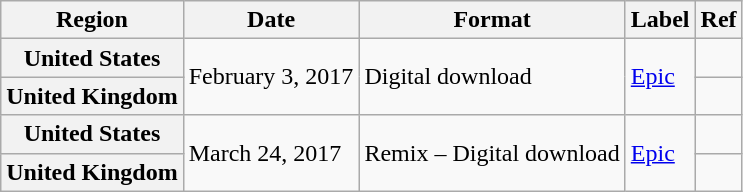<table class="wikitable plainrowheaders">
<tr>
<th>Region</th>
<th>Date</th>
<th>Format</th>
<th>Label</th>
<th>Ref</th>
</tr>
<tr>
<th scope="row">United States</th>
<td rowspan="2">February 3, 2017</td>
<td rowspan="2">Digital download</td>
<td rowspan="2"><a href='#'>Epic</a></td>
<td></td>
</tr>
<tr>
<th scope="row">United Kingdom</th>
<td></td>
</tr>
<tr>
<th scope="row">United States</th>
<td rowspan="2">March 24, 2017</td>
<td rowspan="2">Remix – Digital download</td>
<td rowspan="2"><a href='#'>Epic</a></td>
<td></td>
</tr>
<tr>
<th scope="row">United Kingdom</th>
<td></td>
</tr>
</table>
